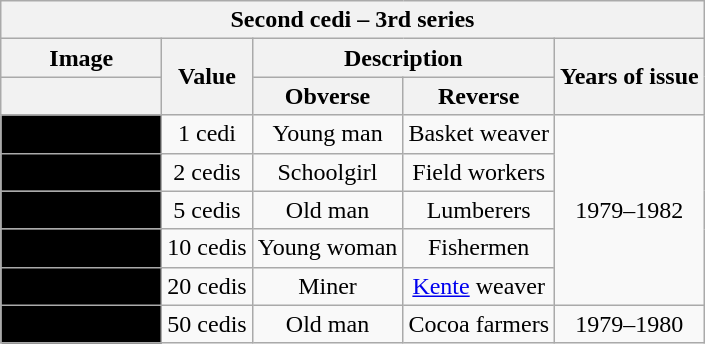<table class="wikitable" style="font-size: 90% style="width:100%; text-align: center">
<tr>
<th colspan=7>Second cedi – 3rd series<br></th>
</tr>
<tr>
<th rowspan=1>Image</th>
<th rowspan=2>Value</th>
<th colspan=2>Description</th>
<th rowspan=2>Years of issue</th>
</tr>
<tr>
<th></th>
<th>Obverse</th>
<th>Reverse</th>
</tr>
<tr>
<td style="width:100px" align="center" bgcolor="#000000"></td>
<td align="center">1 cedi</td>
<td align="center">Young man</td>
<td align="center">Basket weaver</td>
<td align="center" rowspan=5>1979–1982</td>
</tr>
<tr>
<td style="width:100px" align="center" bgcolor="#000000"></td>
<td align="center">2 cedis</td>
<td align="center">Schoolgirl</td>
<td align="center">Field workers</td>
</tr>
<tr>
<td style="width:100px" align="center" bgcolor="#000000"></td>
<td align="center">5 cedis</td>
<td align="center">Old man</td>
<td align="center">Lumberers</td>
</tr>
<tr>
<td style="width:100px" align="center" bgcolor="#000000"></td>
<td align="center">10 cedis</td>
<td align="center">Young woman</td>
<td align="center">Fishermen</td>
</tr>
<tr>
<td style="width:100px" align="center" bgcolor="#000000"></td>
<td align="center">20 cedis</td>
<td align="center">Miner</td>
<td align="center"><a href='#'>Kente</a> weaver</td>
</tr>
<tr>
<td style="width:100px" align="center" bgcolor="#000000"></td>
<td align="center">50 cedis<br></td>
<td align="center">Old man</td>
<td align="center">Cocoa farmers</td>
<td align="center">1979–1980</td>
</tr>
</table>
